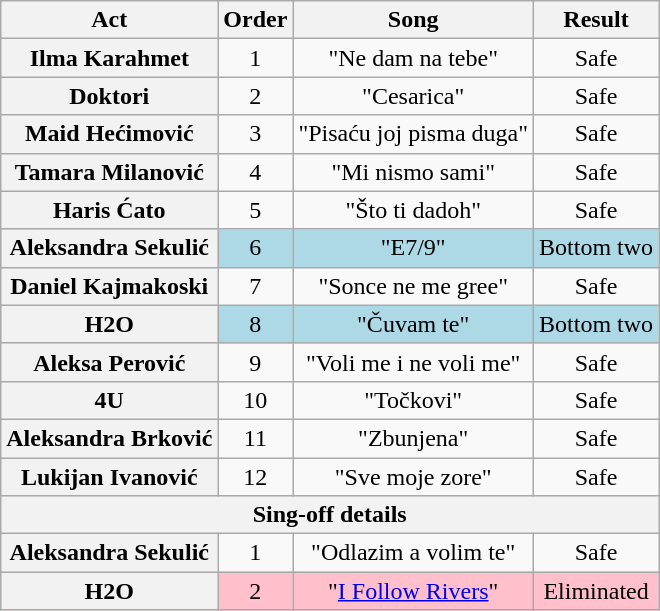<table class="wikitable plainrowheaders" style="text-align:center;">
<tr>
<th scope="col">Act</th>
<th scope="col">Order</th>
<th scope="col">Song</th>
<th scope="col">Result</th>
</tr>
<tr>
<th scope="row">Ilma Karahmet</th>
<td>1</td>
<td>"Ne dam na tebe"</td>
<td>Safe</td>
</tr>
<tr>
<th scope="row">Doktori</th>
<td>2</td>
<td>"Cesarica"</td>
<td>Safe</td>
</tr>
<tr>
<th scope="row">Maid Hećimović</th>
<td>3</td>
<td>"Pisaću joj pisma duga"</td>
<td>Safe</td>
</tr>
<tr>
<th scope="row">Tamara Milanović</th>
<td>4</td>
<td>"Mi nismo sami"</td>
<td>Safe</td>
</tr>
<tr>
<th scope="row">Haris Ćato</th>
<td>5</td>
<td>"Što ti dadoh"</td>
<td>Safe</td>
</tr>
<tr style="background:lightblue;">
<th scope="row">Aleksandra Sekulić</th>
<td>6</td>
<td>"E7/9"</td>
<td>Bottom two</td>
</tr>
<tr>
<th scope="row">Daniel Kajmakoski</th>
<td>7</td>
<td>"Sonce ne me gree"</td>
<td>Safe</td>
</tr>
<tr style="background:lightblue;">
<th scope="row">H2O</th>
<td>8</td>
<td>"Čuvam te"</td>
<td>Bottom two</td>
</tr>
<tr>
<th scope="row">Aleksa Perović</th>
<td>9</td>
<td>"Voli me i ne voli me"</td>
<td>Safe</td>
</tr>
<tr>
<th scope="row">4U</th>
<td>10</td>
<td>"Točkovi"</td>
<td>Safe</td>
</tr>
<tr>
<th scope="row">Aleksandra Brković</th>
<td>11</td>
<td>"Zbunjena"</td>
<td>Safe</td>
</tr>
<tr>
<th scope="row">Lukijan Ivanović</th>
<td>12</td>
<td>"Sve moje zore"</td>
<td>Safe</td>
</tr>
<tr>
<th colspan="4">Sing-off details</th>
</tr>
<tr>
<th scope="row">Aleksandra Sekulić</th>
<td>1</td>
<td>"Odlazim a volim te"</td>
<td>Safe</td>
</tr>
<tr style="background:pink;">
<th scope="row">H2O</th>
<td>2</td>
<td>"<a href='#'>I Follow Rivers</a>"</td>
<td>Eliminated</td>
</tr>
</table>
